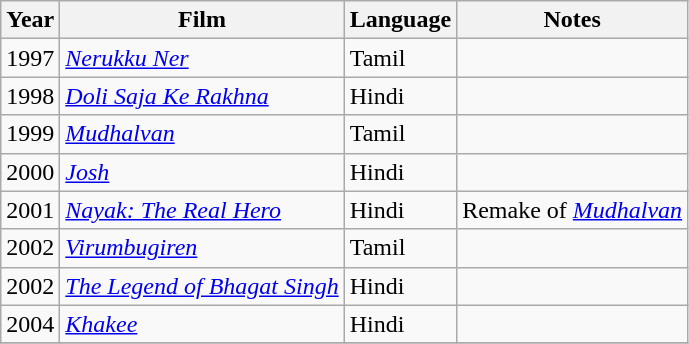<table class="wikitable sortable">
<tr>
<th>Year</th>
<th>Film</th>
<th>Language</th>
<th>Notes</th>
</tr>
<tr>
<td>1997</td>
<td><em><a href='#'>Nerukku Ner</a></em></td>
<td>Tamil</td>
<td></td>
</tr>
<tr>
<td>1998</td>
<td><em><a href='#'>Doli Saja Ke Rakhna</a></em></td>
<td>Hindi</td>
<td></td>
</tr>
<tr>
<td>1999</td>
<td><em><a href='#'>Mudhalvan</a></em></td>
<td>Tamil</td>
<td></td>
</tr>
<tr>
<td>2000</td>
<td><em><a href='#'>Josh</a></em></td>
<td>Hindi</td>
<td></td>
</tr>
<tr>
<td>2001</td>
<td><em><a href='#'>Nayak: The Real Hero</a></em></td>
<td>Hindi</td>
<td>Remake of <em><a href='#'>Mudhalvan</a></em></td>
</tr>
<tr>
<td>2002</td>
<td><em><a href='#'>Virumbugiren</a></em></td>
<td>Tamil</td>
<td></td>
</tr>
<tr>
<td>2002</td>
<td><em><a href='#'>The Legend of Bhagat Singh</a></em></td>
<td>Hindi</td>
<td></td>
</tr>
<tr>
<td>2004</td>
<td><em><a href='#'>Khakee</a></em></td>
<td>Hindi</td>
<td></td>
</tr>
<tr>
</tr>
</table>
